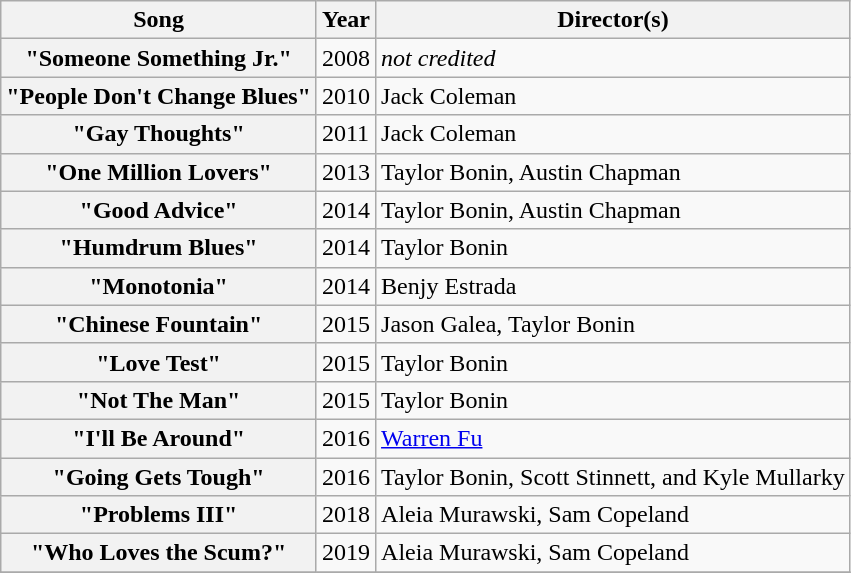<table class="wikitable plainrowheaders">
<tr>
<th>Song</th>
<th>Year</th>
<th>Director(s)</th>
</tr>
<tr>
<th scope="row">"Someone Something Jr."</th>
<td>2008</td>
<td><em>not credited</em></td>
</tr>
<tr>
<th scope="row">"People Don't Change Blues"</th>
<td>2010</td>
<td>Jack Coleman</td>
</tr>
<tr>
<th scope="row">"Gay Thoughts"</th>
<td>2011</td>
<td>Jack Coleman</td>
</tr>
<tr>
<th scope="row">"One Million Lovers"</th>
<td>2013</td>
<td>Taylor Bonin, Austin Chapman</td>
</tr>
<tr>
<th scope="row">"Good Advice"</th>
<td>2014</td>
<td>Taylor Bonin, Austin Chapman</td>
</tr>
<tr>
<th scope="row">"Humdrum Blues"</th>
<td>2014</td>
<td>Taylor Bonin</td>
</tr>
<tr>
<th scope="row">"Monotonia"</th>
<td>2014</td>
<td>Benjy Estrada</td>
</tr>
<tr>
<th scope="row">"Chinese Fountain"</th>
<td>2015</td>
<td>Jason Galea, Taylor Bonin</td>
</tr>
<tr>
<th scope="row">"Love Test"</th>
<td>2015</td>
<td>Taylor Bonin</td>
</tr>
<tr>
<th scope="row">"Not The Man"</th>
<td>2015</td>
<td>Taylor Bonin</td>
</tr>
<tr>
<th scope="row">"I'll Be Around"</th>
<td>2016</td>
<td><a href='#'>Warren Fu</a></td>
</tr>
<tr>
<th scope="row">"Going Gets Tough"</th>
<td>2016</td>
<td>Taylor Bonin, Scott Stinnett, and Kyle Mullarky</td>
</tr>
<tr>
<th scope="row">"Problems III"</th>
<td>2018</td>
<td>Aleia Murawski, Sam Copeland</td>
</tr>
<tr>
<th scope="row">"Who Loves the Scum?"</th>
<td>2019</td>
<td>Aleia Murawski, Sam Copeland</td>
</tr>
<tr>
</tr>
</table>
